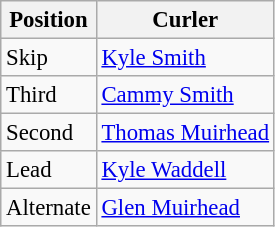<table class="wikitable sortable" style="font-size:95%;">
<tr>
<th>Position</th>
<th>Curler</th>
</tr>
<tr>
<td>Skip</td>
<td><a href='#'>Kyle Smith</a></td>
</tr>
<tr>
<td>Third</td>
<td><a href='#'>Cammy Smith</a></td>
</tr>
<tr>
<td>Second</td>
<td><a href='#'>Thomas Muirhead</a></td>
</tr>
<tr>
<td>Lead</td>
<td><a href='#'>Kyle Waddell</a></td>
</tr>
<tr>
<td>Alternate</td>
<td><a href='#'>Glen Muirhead</a></td>
</tr>
</table>
